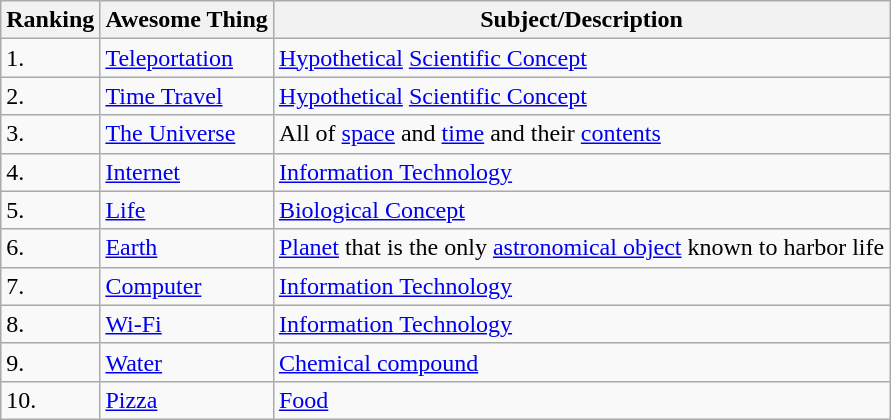<table class="wikitable">
<tr>
<th>Ranking</th>
<th>Awesome Thing</th>
<th>Subject/Description</th>
</tr>
<tr>
<td>1.</td>
<td><a href='#'>Teleportation</a></td>
<td><a href='#'>Hypothetical</a> <a href='#'>Scientific Concept</a></td>
</tr>
<tr>
<td>2.</td>
<td><a href='#'>Time Travel</a></td>
<td><a href='#'>Hypothetical</a> <a href='#'>Scientific Concept</a></td>
</tr>
<tr>
<td>3.</td>
<td><a href='#'>The Universe</a></td>
<td>All of <a href='#'>space</a> and <a href='#'>time</a> and their <a href='#'>contents</a></td>
</tr>
<tr>
<td>4.</td>
<td><a href='#'>Internet</a></td>
<td><a href='#'>Information Technology</a></td>
</tr>
<tr>
<td>5.</td>
<td><a href='#'>Life</a></td>
<td><a href='#'>Biological Concept</a></td>
</tr>
<tr>
<td>6.</td>
<td><a href='#'>Earth</a></td>
<td><a href='#'>Planet</a> that is the only <a href='#'>astronomical object</a> known to harbor life</td>
</tr>
<tr>
<td>7.</td>
<td><a href='#'>Computer</a></td>
<td><a href='#'>Information Technology</a></td>
</tr>
<tr>
<td>8.</td>
<td><a href='#'>Wi-Fi</a></td>
<td><a href='#'>Information Technology</a></td>
</tr>
<tr>
<td>9.</td>
<td><a href='#'>Water</a></td>
<td><a href='#'>Chemical compound</a></td>
</tr>
<tr>
<td>10.</td>
<td><a href='#'>Pizza</a></td>
<td><a href='#'>Food</a></td>
</tr>
</table>
